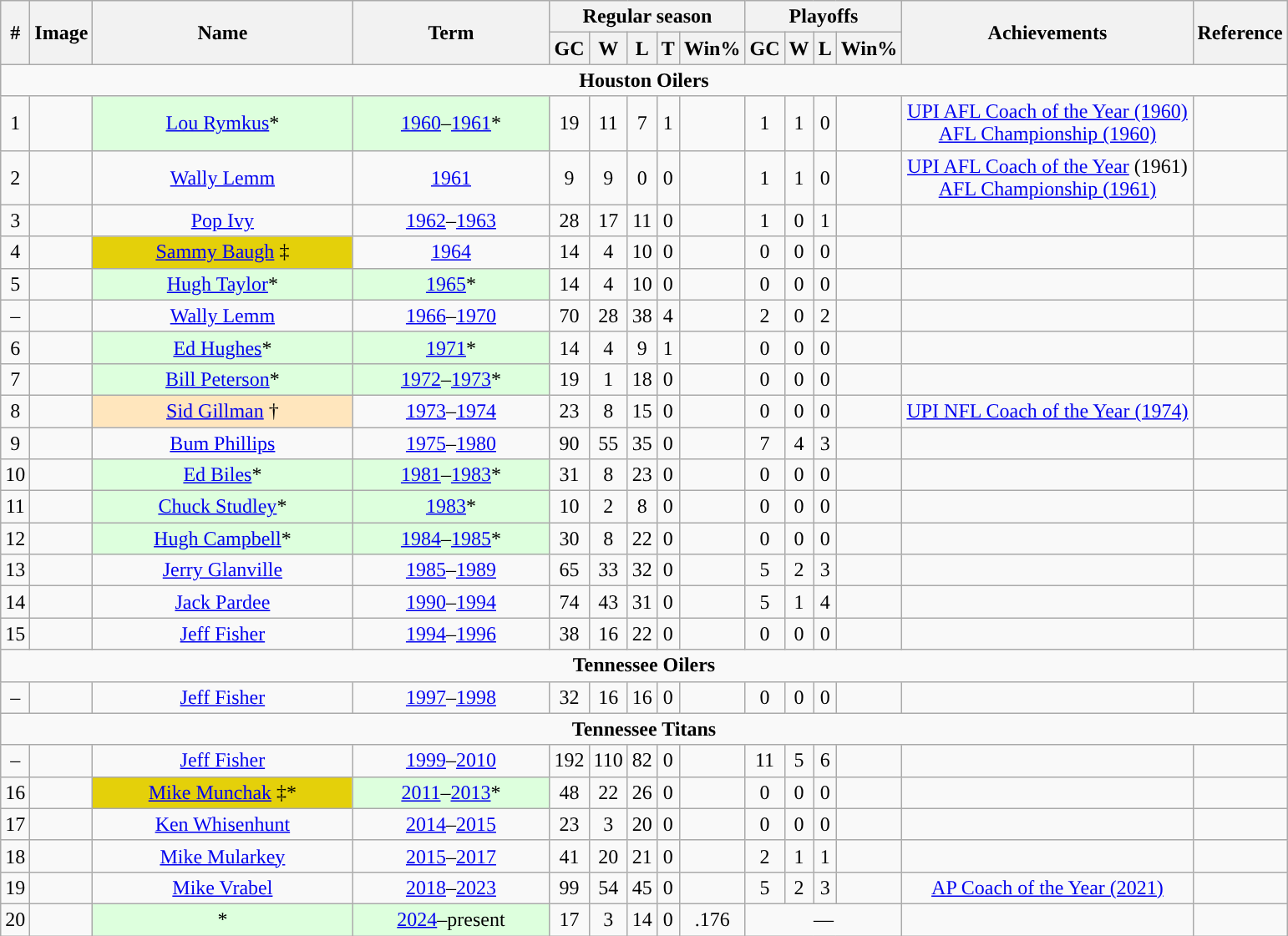<table class="wikitable" border="1" style="text-align:center;">
<tr>
<th rowspan="2">#</th>
<th rowspan="2">Image</th>
<th rowspan="2" scope="col" width="200">Name</th>
<th rowspan="2" scope="col" width="150">Term </th>
<th colspan="5">Regular season</th>
<th colspan="4">Playoffs</th>
<th rowspan="2">Achievements</th>
<th rowspan="2">Reference</th>
</tr>
<tr>
<th>GC</th>
<th>W</th>
<th>L</th>
<th>T</th>
<th>Win%</th>
<th>GC</th>
<th>W</th>
<th>L</th>
<th>Win%</th>
</tr>
<tr>
<td align="center" colspan="19"><strong>Houston Oilers</strong></td>
</tr>
<tr>
<td align="center">1</td>
<td></td>
<td bgcolor="#ddffdd"><a href='#'>Lou Rymkus</a>*</td>
<td bgcolor="#ddffdd"><a href='#'>1960</a>–<a href='#'>1961</a>*</td>
<td>19</td>
<td>11</td>
<td>7</td>
<td>1</td>
<td></td>
<td>1</td>
<td>1</td>
<td>0</td>
<td></td>
<td><a href='#'>UPI AFL Coach of the Year (1960)</a><br><a href='#'>AFL Championship (1960)</a></td>
<td align="center"></td>
</tr>
<tr>
<td align="center">2</td>
<td></td>
<td><a href='#'>Wally Lemm</a></td>
<td><a href='#'>1961</a></td>
<td>9</td>
<td>9</td>
<td>0</td>
<td>0</td>
<td></td>
<td>1</td>
<td>1</td>
<td>0</td>
<td></td>
<td><a href='#'>UPI AFL Coach of the Year</a> (1961)<br><a href='#'>AFL Championship (1961)</a></td>
<td align="center"></td>
</tr>
<tr>
<td align="center">3</td>
<td></td>
<td><a href='#'>Pop Ivy</a></td>
<td><a href='#'>1962</a>–<a href='#'>1963</a></td>
<td>28</td>
<td>17</td>
<td>11</td>
<td>0</td>
<td></td>
<td>1</td>
<td>0</td>
<td>1</td>
<td></td>
<td></td>
<td align="center"></td>
</tr>
<tr>
<td align="center">4</td>
<td></td>
<td style="background-color:#E4D00A"><a href='#'>Sammy Baugh</a> ‡</td>
<td><a href='#'>1964</a></td>
<td>14</td>
<td>4</td>
<td>10</td>
<td>0</td>
<td></td>
<td>0</td>
<td>0</td>
<td>0</td>
<td></td>
<td></td>
<td align="center"></td>
</tr>
<tr>
<td align="center">5</td>
<td></td>
<td bgcolor="#ddffdd"><a href='#'>Hugh Taylor</a>*</td>
<td bgcolor="#ddffdd"><a href='#'>1965</a>*</td>
<td>14</td>
<td>4</td>
<td>10</td>
<td>0</td>
<td></td>
<td>0</td>
<td>0</td>
<td>0</td>
<td></td>
<td></td>
<td align="center"></td>
</tr>
<tr>
<td align="center">–</td>
<td></td>
<td><a href='#'>Wally Lemm</a></td>
<td><a href='#'>1966</a>–<a href='#'>1970</a></td>
<td>70</td>
<td>28</td>
<td>38</td>
<td>4</td>
<td></td>
<td>2</td>
<td>0</td>
<td>2</td>
<td></td>
<td></td>
<td align="center"></td>
</tr>
<tr>
<td align="center">6</td>
<td></td>
<td bgcolor="#ddffdd"><a href='#'>Ed Hughes</a>*</td>
<td bgcolor="#ddffdd"><a href='#'>1971</a>*</td>
<td>14</td>
<td>4</td>
<td>9</td>
<td>1</td>
<td></td>
<td>0</td>
<td>0</td>
<td>0</td>
<td></td>
<td></td>
<td align="center"></td>
</tr>
<tr>
<td align="center">7</td>
<td></td>
<td bgcolor="#ddffdd"><a href='#'>Bill Peterson</a>*</td>
<td bgcolor="#ddffdd"><a href='#'>1972</a>–<a href='#'>1973</a>*</td>
<td>19</td>
<td>1</td>
<td>18</td>
<td>0</td>
<td></td>
<td>0</td>
<td>0</td>
<td>0</td>
<td></td>
<td></td>
<td align="center"></td>
</tr>
<tr>
<td align="center">8</td>
<td></td>
<td bgcolor="#FFE6BD"><a href='#'>Sid Gillman</a> †</td>
<td><a href='#'>1973</a>–<a href='#'>1974</a></td>
<td>23</td>
<td>8</td>
<td>15</td>
<td>0</td>
<td></td>
<td>0</td>
<td>0</td>
<td>0</td>
<td></td>
<td><a href='#'>UPI NFL Coach of the Year (1974)</a></td>
<td align="center"></td>
</tr>
<tr>
<td align="center">9</td>
<td></td>
<td><a href='#'>Bum Phillips</a></td>
<td><a href='#'>1975</a>–<a href='#'>1980</a></td>
<td>90</td>
<td>55</td>
<td>35</td>
<td>0</td>
<td></td>
<td>7</td>
<td>4</td>
<td>3</td>
<td></td>
<td></td>
<td align="center"></td>
</tr>
<tr>
<td align="center">10</td>
<td></td>
<td bgcolor="#ddffdd"><a href='#'>Ed Biles</a>*</td>
<td bgcolor="#ddffdd"><a href='#'>1981</a>–<a href='#'>1983</a>*</td>
<td>31</td>
<td>8</td>
<td>23</td>
<td>0</td>
<td></td>
<td>0</td>
<td>0</td>
<td>0</td>
<td></td>
<td></td>
<td align="center"></td>
</tr>
<tr>
<td align="center">11</td>
<td></td>
<td bgcolor="#ddffdd"><a href='#'>Chuck Studley</a>*</td>
<td bgcolor="#ddffdd"><a href='#'>1983</a>*</td>
<td>10</td>
<td>2</td>
<td>8</td>
<td>0</td>
<td></td>
<td>0</td>
<td>0</td>
<td>0</td>
<td></td>
<td></td>
<td align="center"></td>
</tr>
<tr>
<td align="center">12</td>
<td></td>
<td bgcolor="#ddffdd"><a href='#'>Hugh Campbell</a>*</td>
<td bgcolor="#ddffdd"><a href='#'>1984</a>–<a href='#'>1985</a>*</td>
<td>30</td>
<td>8</td>
<td>22</td>
<td>0</td>
<td></td>
<td>0</td>
<td>0</td>
<td>0</td>
<td></td>
<td></td>
<td align="center"></td>
</tr>
<tr>
<td align="center">13</td>
<td></td>
<td><a href='#'>Jerry Glanville</a></td>
<td><a href='#'>1985</a>–<a href='#'>1989</a></td>
<td>65</td>
<td>33</td>
<td>32</td>
<td>0</td>
<td></td>
<td>5</td>
<td>2</td>
<td>3</td>
<td></td>
<td></td>
<td align="center"></td>
</tr>
<tr>
<td align="center">14</td>
<td></td>
<td><a href='#'>Jack Pardee</a></td>
<td><a href='#'>1990</a>–<a href='#'>1994</a></td>
<td>74</td>
<td>43</td>
<td>31</td>
<td>0</td>
<td></td>
<td>5</td>
<td>1</td>
<td>4</td>
<td></td>
<td></td>
<td align="center"></td>
</tr>
<tr>
<td align="center">15</td>
<td></td>
<td><a href='#'>Jeff Fisher</a></td>
<td><a href='#'>1994</a>–<a href='#'>1996</a></td>
<td>38</td>
<td>16</td>
<td>22</td>
<td>0</td>
<td></td>
<td>0</td>
<td>0</td>
<td>0</td>
<td></td>
<td></td>
<td align="center"></td>
</tr>
<tr>
<td align="center" colspan="19"><strong>Tennessee Oilers</strong></td>
</tr>
<tr>
<td align="center">–</td>
<td></td>
<td><a href='#'>Jeff Fisher</a></td>
<td><a href='#'>1997</a>–<a href='#'>1998</a></td>
<td>32</td>
<td>16</td>
<td>16</td>
<td>0</td>
<td></td>
<td>0</td>
<td>0</td>
<td>0</td>
<td></td>
<td></td>
<td align="center"></td>
</tr>
<tr>
<td align="center" colspan="19"><strong>Tennessee Titans</strong></td>
</tr>
<tr>
<td align="center">–</td>
<td></td>
<td><a href='#'>Jeff Fisher</a></td>
<td><a href='#'>1999</a>–<a href='#'>2010</a></td>
<td>192</td>
<td>110</td>
<td>82</td>
<td>0</td>
<td></td>
<td>11</td>
<td>5</td>
<td>6</td>
<td></td>
<td></td>
<td align="center"></td>
</tr>
<tr>
<td align="center">16</td>
<td></td>
<td style="background-color:#E4D00A"><a href='#'>Mike Munchak</a> ‡*</td>
<td bgcolor="#ddffdd"><a href='#'>2011</a>–<a href='#'>2013</a>*</td>
<td>48</td>
<td>22</td>
<td>26</td>
<td>0</td>
<td></td>
<td>0</td>
<td>0</td>
<td>0</td>
<td></td>
<td></td>
<td align="center"></td>
</tr>
<tr>
<td align="center">17</td>
<td></td>
<td><a href='#'>Ken Whisenhunt</a></td>
<td><a href='#'>2014</a>–<a href='#'>2015</a></td>
<td>23</td>
<td>3</td>
<td>20</td>
<td>0</td>
<td></td>
<td>0</td>
<td>0</td>
<td>0</td>
<td></td>
<td></td>
<td align="center"></td>
</tr>
<tr>
<td align="center">18</td>
<td></td>
<td><a href='#'>Mike Mularkey</a></td>
<td><a href='#'>2015</a>–<a href='#'>2017</a></td>
<td>41</td>
<td>20</td>
<td>21</td>
<td>0</td>
<td></td>
<td>2</td>
<td>1</td>
<td>1</td>
<td></td>
<td></td>
<td align="center"></td>
</tr>
<tr>
<td align="center">19</td>
<td></td>
<td><a href='#'>Mike Vrabel</a></td>
<td><a href='#'>2018</a>–<a href='#'>2023</a></td>
<td>99</td>
<td>54</td>
<td>45</td>
<td>0</td>
<td></td>
<td>5</td>
<td>2</td>
<td>3</td>
<td></td>
<td><a href='#'>AP Coach of the Year (2021)</a></td>
<td align="center"></td>
</tr>
<tr>
<td>20</td>
<td></td>
<td bgcolor="#ddffdd">*</td>
<td bgcolor="#ddffdd"><a href='#'>2024</a>–present</td>
<td>17</td>
<td>3</td>
<td>14</td>
<td>0</td>
<td>.176</td>
<td colspan="4">—</td>
<td></td>
<td></td>
</tr>
</table>
